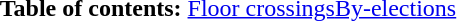<table border="0" id="toc" style="margin: 0 auto;" align=center>
<tr>
<td><strong>Table of contents:</strong> <a href='#'>Floor crossings</a><a href='#'>By-elections</a></td>
</tr>
</table>
